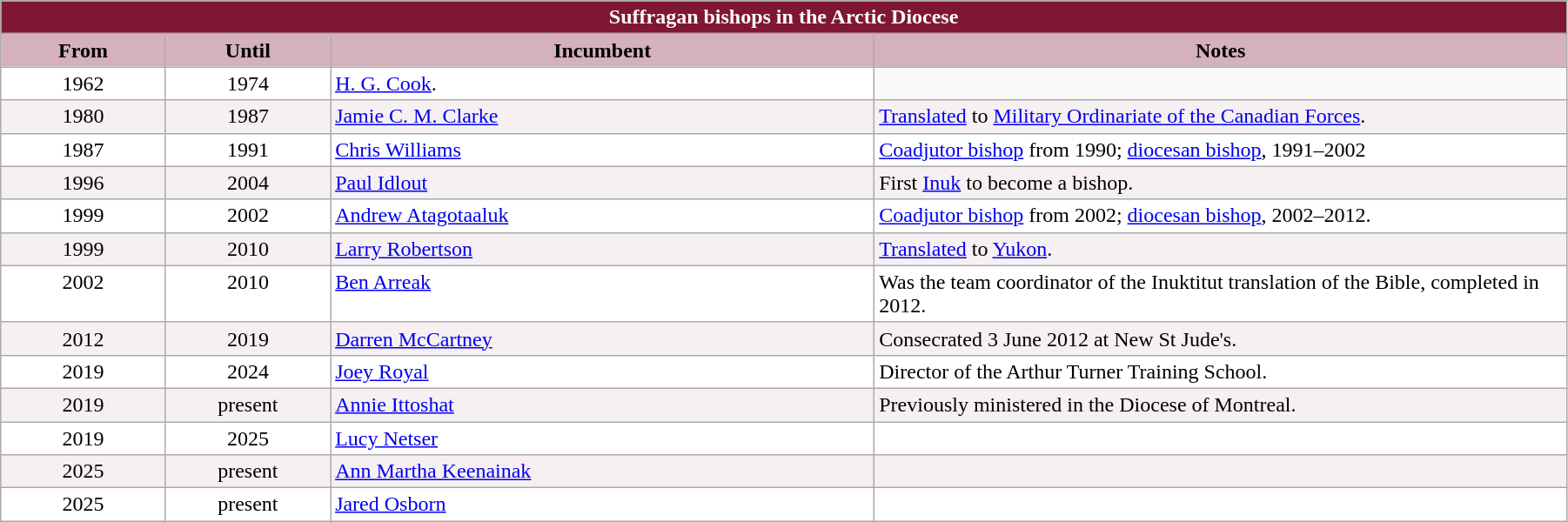<table class="wikitable" style="width: 95%;">
<tr>
<th colspan="4" style="background-color: #7F1734; color: white;">Suffragan bishops in the Arctic Diocese</th>
</tr>
<tr>
<th style="background-color: #D4B1BB; width: 10%;">From</th>
<th style="background-color: #D4B1BB; width: 10%;">Until</th>
<th style="background-color: #D4B1BB; width: 33%;">Incumbent</th>
<th style="background-color: #D4B1BB; width: 42%;">Notes</th>
</tr>
<tr valign="top" style="background-color: white;">
<td style="text-align: center;">1962</td>
<td style="text-align: center;">1974</td>
<td><a href='#'>H. G. Cook</a>.</td>
</tr>
<tr valign="top" style="background-color: #F7F0F2;">
<td style="text-align: center;">1980</td>
<td style="text-align: center;">1987</td>
<td><a href='#'>Jamie C. M. Clarke</a></td>
<td><a href='#'>Translated</a> to <a href='#'>Military Ordinariate of the Canadian Forces</a>.</td>
</tr>
<tr valign="top" style="background-color: white;">
<td style="text-align: center;">1987</td>
<td style="text-align: center;">1991</td>
<td><a href='#'>Chris Williams</a></td>
<td><a href='#'>Coadjutor bishop</a> from 1990; <a href='#'>diocesan bishop</a>, 1991–2002</td>
</tr>
<tr valign="top" style="background-color: #F7F0F2;">
<td style="text-align: center;">1996</td>
<td style="text-align: center;">2004</td>
<td><a href='#'>Paul Idlout</a></td>
<td>First <a href='#'>Inuk</a> to become a bishop.</td>
</tr>
<tr valign="top" style="background-color: white;">
<td style="text-align: center;">1999</td>
<td style="text-align: center;">2002</td>
<td><a href='#'>Andrew Atagotaaluk</a></td>
<td><a href='#'>Coadjutor bishop</a> from 2002; <a href='#'>diocesan bishop</a>, 2002–2012.</td>
</tr>
<tr valign="top" style="background-color: #F7F0F2;">
<td style="text-align: center;">1999</td>
<td style="text-align: center;">2010</td>
<td><a href='#'>Larry Robertson</a></td>
<td><a href='#'>Translated</a> to <a href='#'>Yukon</a>.</td>
</tr>
<tr valign="top" style="background-color: white;">
<td style="text-align: center;">2002</td>
<td style="text-align: center;">2010</td>
<td><a href='#'>Ben Arreak</a></td>
<td>Was the team coordinator of the Inuktitut translation of the Bible, completed in 2012.</td>
</tr>
<tr valign="top" style="background-color: #F7F0F2;">
<td style="text-align: center;">2012</td>
<td style="text-align: center;">2019</td>
<td><a href='#'>Darren McCartney</a></td>
<td>Consecrated 3 June 2012 at New St Jude's.</td>
</tr>
<tr valign="top" style="background-color: white;">
<td style="text-align: center;">2019</td>
<td style="text-align: center;">2024</td>
<td><a href='#'>Joey Royal</a></td>
<td>Director of the Arthur Turner Training School.</td>
</tr>
<tr valign="top" style="background-color: #F7F0F2;">
<td style="text-align: center;">2019</td>
<td style="text-align: center;">present</td>
<td><a href='#'>Annie Ittoshat</a></td>
<td>Previously ministered in the Diocese of Montreal.</td>
</tr>
<tr valign="top" style="background-color: white;">
<td style="text-align: center;">2019</td>
<td style="text-align: center;">2025</td>
<td><a href='#'>Lucy Netser</a></td>
<td></td>
</tr>
<tr valign="top" style="background-color: #F7F0F2;">
<td style="text-align: center;">2025</td>
<td style="text-align: center;">present</td>
<td><a href='#'>Ann Martha Keenainak</a></td>
<td></td>
</tr>
<tr valign="top" style="background-color: white;">
<td style="text-align: center;">2025</td>
<td style="text-align: center;">present</td>
<td><a href='#'>Jared Osborn</a></td>
<td></td>
</tr>
</table>
